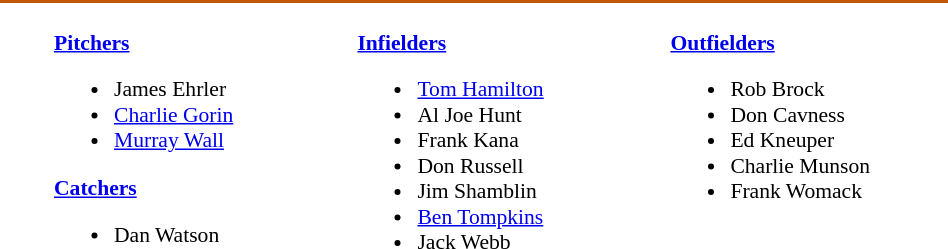<table class="toccolours" width=50% style="border-collapse:collapse; font-size:90%;">
<tr>
<td colspan="15" style=background:#BF5700;color:white; border: 2px solid white;></td>
</tr>
<tr>
<td width="33"> </td>
<td valign="top"><br><strong><a href='#'>Pitchers</a></strong><ul><li>James Ehrler</li><li><a href='#'>Charlie Gorin</a></li><li><a href='#'>Murray Wall</a></li></ul><strong><a href='#'>Catchers</a></strong><ul><li>Dan Watson</li></ul></td>
<td width="33"> </td>
<td valign="top"><br><strong><a href='#'>Infielders</a></strong><ul><li><a href='#'>Tom Hamilton</a></li><li>Al Joe Hunt</li><li>Frank Kana</li><li>Don Russell</li><li>Jim Shamblin</li><li><a href='#'>Ben Tompkins</a></li><li>Jack Webb</li></ul></td>
<td width="33"> </td>
<td valign="top"><br><strong><a href='#'>Outfielders</a></strong><ul><li>Rob Brock</li><li>Don Cavness</li><li>Ed Kneuper</li><li>Charlie Munson</li><li>Frank Womack</li></ul></td>
</tr>
</table>
